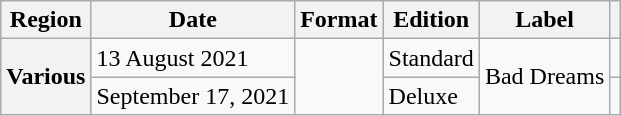<table class="wikitable plainrowheaders">
<tr>
<th scope="col">Region</th>
<th scope="col">Date</th>
<th scope="col">Format</th>
<th scope="col">Edition</th>
<th scope="col">Label</th>
<th scope="col"></th>
</tr>
<tr>
<th scope="row" rowspan="2">Various</th>
<td>13 August 2021</td>
<td rowspan="2"></td>
<td>Standard</td>
<td rowspan="2">Bad Dreams</td>
<td></td>
</tr>
<tr>
<td>September 17, 2021</td>
<td>Deluxe</td>
<td></td>
</tr>
</table>
